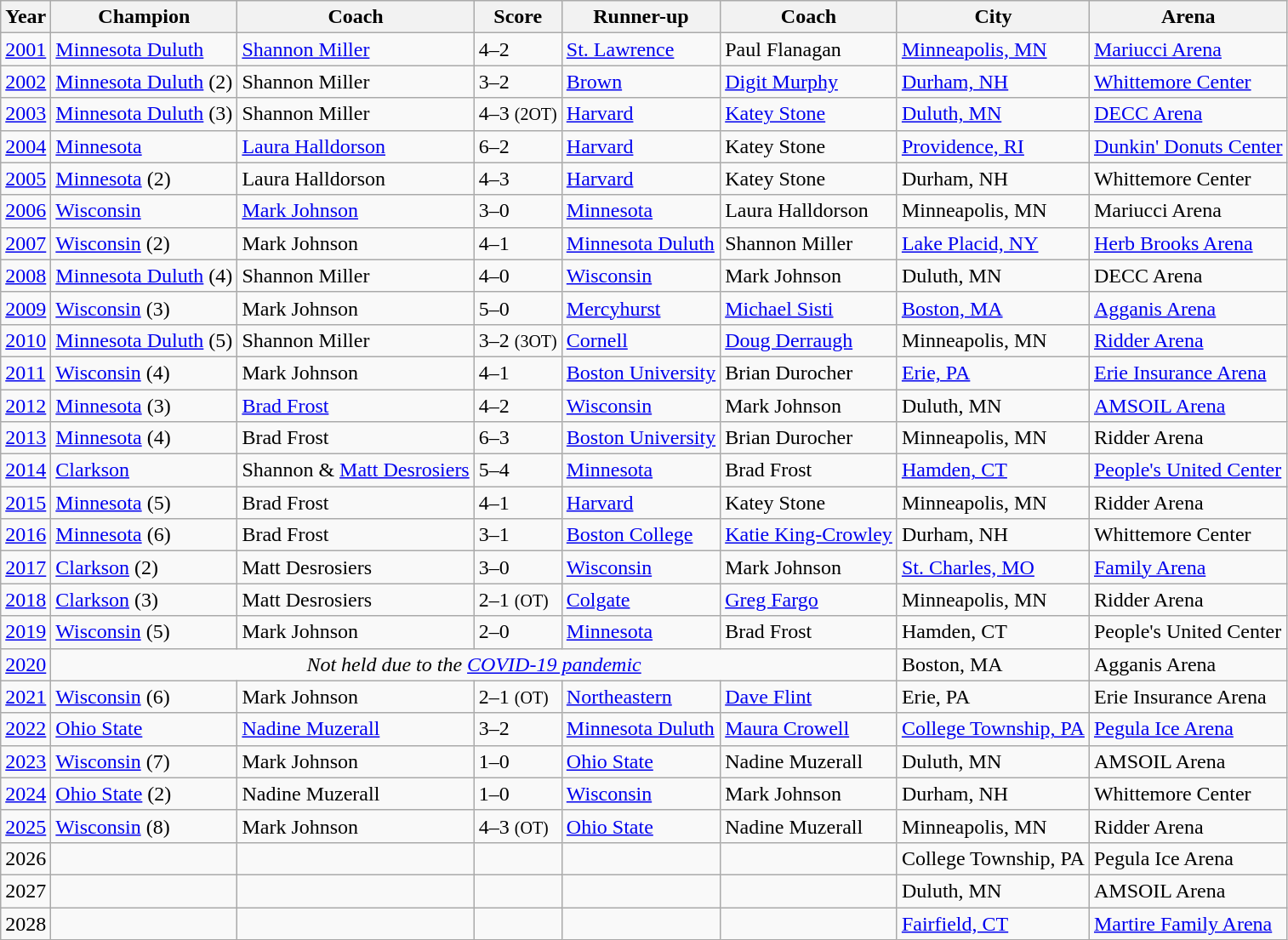<table class="wikitable">
<tr>
<th>Year</th>
<th>Champion</th>
<th>Coach</th>
<th>Score</th>
<th>Runner-up</th>
<th>Coach</th>
<th>City</th>
<th>Arena</th>
</tr>
<tr>
<td><a href='#'>2001</a></td>
<td><a href='#'>Minnesota Duluth</a></td>
<td><a href='#'>Shannon Miller</a></td>
<td>4–2</td>
<td><a href='#'>St. Lawrence</a></td>
<td>Paul Flanagan</td>
<td><a href='#'>Minneapolis, MN</a></td>
<td><a href='#'>Mariucci Arena</a></td>
</tr>
<tr>
<td><a href='#'>2002</a></td>
<td><a href='#'>Minnesota Duluth</a> (2)</td>
<td>Shannon Miller</td>
<td>3–2</td>
<td><a href='#'>Brown</a></td>
<td><a href='#'>Digit Murphy</a></td>
<td><a href='#'>Durham, NH</a></td>
<td><a href='#'>Whittemore Center</a></td>
</tr>
<tr>
<td><a href='#'>2003</a></td>
<td><a href='#'>Minnesota Duluth</a> (3)</td>
<td>Shannon Miller</td>
<td>4–3 <small>(2OT)</small></td>
<td><a href='#'>Harvard</a></td>
<td><a href='#'>Katey Stone</a></td>
<td><a href='#'>Duluth, MN</a></td>
<td><a href='#'>DECC Arena</a></td>
</tr>
<tr>
<td><a href='#'>2004</a></td>
<td><a href='#'>Minnesota</a></td>
<td><a href='#'>Laura Halldorson</a></td>
<td>6–2</td>
<td><a href='#'>Harvard</a></td>
<td>Katey Stone</td>
<td><a href='#'>Providence, RI</a></td>
<td><a href='#'>Dunkin' Donuts Center</a></td>
</tr>
<tr>
<td><a href='#'>2005</a></td>
<td><a href='#'>Minnesota</a> (2)</td>
<td>Laura Halldorson</td>
<td>4–3</td>
<td><a href='#'>Harvard</a></td>
<td>Katey Stone</td>
<td>Durham, NH</td>
<td>Whittemore Center</td>
</tr>
<tr>
<td><a href='#'>2006</a></td>
<td><a href='#'>Wisconsin</a></td>
<td><a href='#'>Mark Johnson</a></td>
<td>3–0</td>
<td><a href='#'>Minnesota</a></td>
<td>Laura Halldorson</td>
<td>Minneapolis, MN</td>
<td>Mariucci Arena</td>
</tr>
<tr>
<td><a href='#'>2007</a></td>
<td><a href='#'>Wisconsin</a> (2)</td>
<td>Mark Johnson</td>
<td>4–1</td>
<td><a href='#'>Minnesota Duluth</a></td>
<td>Shannon Miller</td>
<td><a href='#'>Lake Placid, NY</a></td>
<td><a href='#'>Herb Brooks Arena</a></td>
</tr>
<tr>
<td><a href='#'>2008</a></td>
<td><a href='#'>Minnesota Duluth</a> (4)</td>
<td>Shannon Miller</td>
<td>4–0</td>
<td><a href='#'>Wisconsin</a></td>
<td>Mark Johnson</td>
<td>Duluth, MN</td>
<td>DECC Arena</td>
</tr>
<tr>
<td><a href='#'>2009</a></td>
<td><a href='#'>Wisconsin</a> (3)</td>
<td>Mark Johnson</td>
<td>5–0</td>
<td><a href='#'>Mercyhurst</a></td>
<td><a href='#'>Michael Sisti</a></td>
<td><a href='#'>Boston, MA</a></td>
<td><a href='#'>Agganis Arena</a></td>
</tr>
<tr>
<td><a href='#'>2010</a></td>
<td><a href='#'>Minnesota Duluth</a> (5)</td>
<td>Shannon Miller</td>
<td>3–2 <small>(3OT)</small></td>
<td><a href='#'>Cornell</a></td>
<td><a href='#'>Doug Derraugh</a></td>
<td>Minneapolis, MN</td>
<td><a href='#'>Ridder Arena</a></td>
</tr>
<tr>
<td><a href='#'>2011</a></td>
<td><a href='#'>Wisconsin</a> (4)</td>
<td>Mark Johnson</td>
<td>4–1</td>
<td><a href='#'>Boston University</a></td>
<td>Brian Durocher</td>
<td><a href='#'>Erie, PA</a></td>
<td><a href='#'>Erie Insurance Arena</a></td>
</tr>
<tr>
<td><a href='#'>2012</a></td>
<td><a href='#'>Minnesota</a> (3)</td>
<td><a href='#'>Brad Frost</a></td>
<td>4–2</td>
<td><a href='#'>Wisconsin</a></td>
<td>Mark Johnson</td>
<td>Duluth, MN</td>
<td><a href='#'>AMSOIL Arena</a></td>
</tr>
<tr>
<td><a href='#'>2013</a></td>
<td><a href='#'>Minnesota</a> (4)</td>
<td>Brad Frost</td>
<td>6–3</td>
<td><a href='#'>Boston University</a></td>
<td>Brian Durocher</td>
<td>Minneapolis, MN</td>
<td>Ridder Arena</td>
</tr>
<tr>
<td><a href='#'>2014</a></td>
<td><a href='#'>Clarkson</a></td>
<td>Shannon & <a href='#'>Matt Desrosiers</a></td>
<td>5–4</td>
<td><a href='#'>Minnesota</a></td>
<td>Brad Frost</td>
<td><a href='#'>Hamden, CT</a></td>
<td><a href='#'>People's United Center</a></td>
</tr>
<tr>
<td><a href='#'>2015</a></td>
<td><a href='#'>Minnesota</a> (5)</td>
<td>Brad Frost</td>
<td>4–1</td>
<td><a href='#'>Harvard</a></td>
<td>Katey Stone</td>
<td>Minneapolis, MN</td>
<td>Ridder Arena</td>
</tr>
<tr>
<td><a href='#'>2016</a></td>
<td><a href='#'>Minnesota</a> (6)</td>
<td>Brad Frost</td>
<td>3–1</td>
<td><a href='#'>Boston College</a></td>
<td><a href='#'>Katie King-Crowley</a></td>
<td>Durham, NH</td>
<td>Whittemore Center</td>
</tr>
<tr>
<td><a href='#'>2017</a></td>
<td><a href='#'>Clarkson</a> (2)</td>
<td>Matt Desrosiers</td>
<td>3–0</td>
<td><a href='#'>Wisconsin</a></td>
<td>Mark Johnson</td>
<td><a href='#'>St. Charles, MO</a></td>
<td><a href='#'>Family Arena</a></td>
</tr>
<tr>
<td><a href='#'>2018</a></td>
<td><a href='#'>Clarkson</a> (3)</td>
<td>Matt Desrosiers</td>
<td>2–1 <small>(OT)</small></td>
<td><a href='#'>Colgate</a></td>
<td><a href='#'>Greg Fargo</a></td>
<td>Minneapolis, MN</td>
<td>Ridder Arena</td>
</tr>
<tr>
<td><a href='#'>2019</a></td>
<td><a href='#'>Wisconsin</a> (5)</td>
<td>Mark Johnson</td>
<td>2–0</td>
<td><a href='#'>Minnesota</a></td>
<td>Brad Frost</td>
<td>Hamden, CT</td>
<td>People's United Center</td>
</tr>
<tr>
<td><a href='#'>2020</a></td>
<td colspan=5 align=center><em>Not held due to the <a href='#'>COVID-19 pandemic</a></em></td>
<td>Boston, MA</td>
<td>Agganis Arena</td>
</tr>
<tr>
<td><a href='#'>2021</a></td>
<td><a href='#'>Wisconsin</a> (6)</td>
<td>Mark Johnson</td>
<td>2–1 <small>(OT)</small></td>
<td><a href='#'>Northeastern</a></td>
<td><a href='#'>Dave Flint</a></td>
<td>Erie, PA</td>
<td>Erie Insurance Arena</td>
</tr>
<tr>
<td><a href='#'>2022</a></td>
<td><a href='#'>Ohio State</a></td>
<td><a href='#'>Nadine Muzerall</a></td>
<td>3–2</td>
<td><a href='#'>Minnesota Duluth</a></td>
<td><a href='#'>Maura Crowell</a></td>
<td><a href='#'>College Township, PA</a></td>
<td><a href='#'>Pegula Ice Arena</a></td>
</tr>
<tr>
<td><a href='#'>2023</a></td>
<td><a href='#'>Wisconsin</a> (7)</td>
<td>Mark Johnson</td>
<td>1–0</td>
<td><a href='#'>Ohio State</a></td>
<td>Nadine Muzerall</td>
<td>Duluth, MN</td>
<td>AMSOIL Arena</td>
</tr>
<tr>
<td><a href='#'>2024</a></td>
<td><a href='#'>Ohio State</a> (2)</td>
<td>Nadine Muzerall</td>
<td>1–0</td>
<td><a href='#'>Wisconsin</a></td>
<td>Mark Johnson</td>
<td>Durham, NH</td>
<td>Whittemore Center</td>
</tr>
<tr>
<td><a href='#'>2025</a></td>
<td><a href='#'>Wisconsin</a> (8)</td>
<td>Mark Johnson</td>
<td>4–3 <small>(OT)</small></td>
<td><a href='#'>Ohio State</a></td>
<td>Nadine Muzerall</td>
<td>Minneapolis, MN</td>
<td>Ridder Arena</td>
</tr>
<tr>
<td>2026</td>
<td></td>
<td></td>
<td></td>
<td></td>
<td></td>
<td>College Township, PA</td>
<td>Pegula Ice Arena</td>
</tr>
<tr>
<td>2027</td>
<td></td>
<td></td>
<td></td>
<td></td>
<td></td>
<td>Duluth, MN</td>
<td>AMSOIL Arena</td>
</tr>
<tr>
<td>2028</td>
<td></td>
<td></td>
<td></td>
<td></td>
<td></td>
<td><a href='#'>Fairfield, CT</a></td>
<td><a href='#'>Martire Family Arena</a></td>
</tr>
</table>
